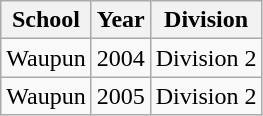<table class="wikitable">
<tr>
<th>School</th>
<th>Year</th>
<th>Division</th>
</tr>
<tr>
<td>Waupun</td>
<td>2004</td>
<td>Division 2</td>
</tr>
<tr>
<td>Waupun</td>
<td>2005</td>
<td>Division 2</td>
</tr>
</table>
